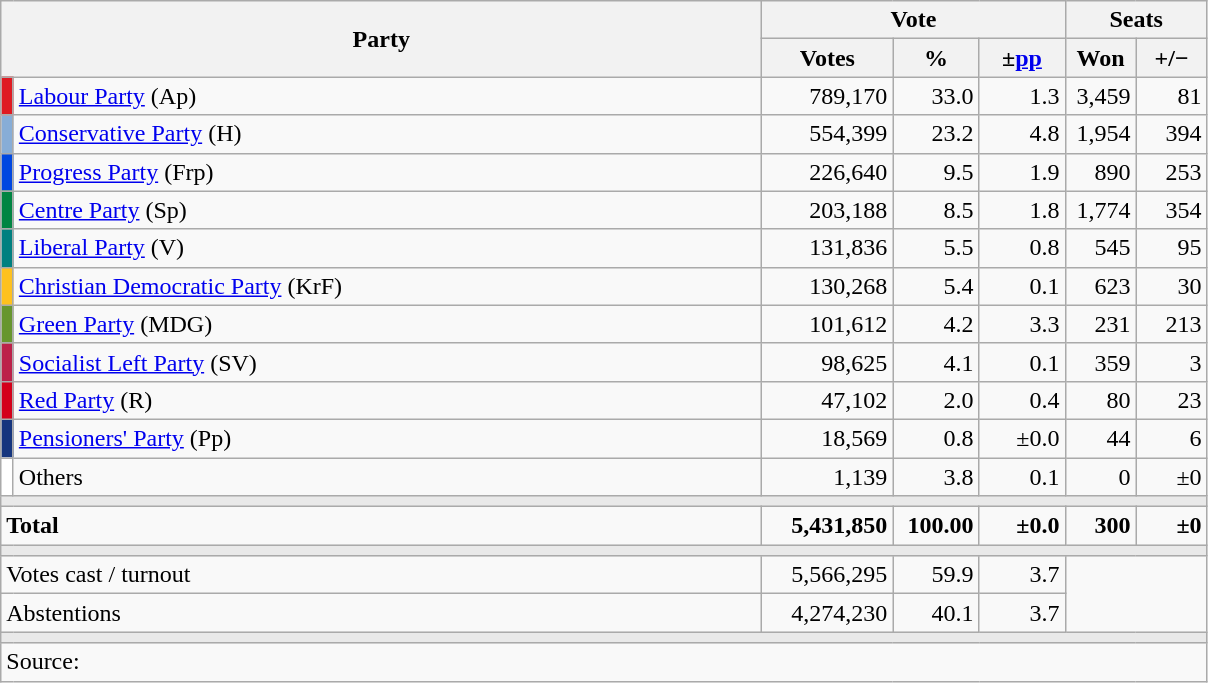<table class="wikitable" style="text-align:right; font-size:100%;">
<tr>
<th align="left" rowspan="2" colspan="2" width="500">Party</th>
<th colspan="3">Vote</th>
<th colspan="2">Seats</th>
</tr>
<tr>
<th width="80">Votes</th>
<th width="50">%</th>
<th width="50">±<a href='#'>pp</a></th>
<th width="40">Won</th>
<th width="40">+/−</th>
</tr>
<tr>
<td width="1" style="color:inherit;background:#df1a22"></td>
<td align="left"><a href='#'>Labour Party</a> (Ap)</td>
<td>789,170</td>
<td>33.0</td>
<td>1.3</td>
<td>3,459</td>
<td>81</td>
</tr>
<tr>
<td style="color:inherit;background:#87add7"></td>
<td align="left"><a href='#'>Conservative Party</a> (H)</td>
<td>554,399</td>
<td>23.2</td>
<td>4.8</td>
<td>1,954</td>
<td>394</td>
</tr>
<tr>
<td style="color:inherit;background:#0047e0"></td>
<td align="left"><a href='#'>Progress Party</a> (Frp)</td>
<td>226,640</td>
<td>9.5</td>
<td>1.9</td>
<td>890</td>
<td>253</td>
</tr>
<tr>
<td style="color:inherit;background:#008542"></td>
<td align="left"><a href='#'>Centre Party</a> (Sp)</td>
<td>203,188</td>
<td>8.5</td>
<td>1.8</td>
<td>1,774</td>
<td>354</td>
</tr>
<tr>
<td style="color:inherit;background:#008080"></td>
<td align="left"><a href='#'>Liberal Party</a> (V)</td>
<td>131,836</td>
<td>5.5</td>
<td>0.8</td>
<td>545</td>
<td>95</td>
</tr>
<tr>
<td style="color:inherit;background:#fec11e"></td>
<td align="left"><a href='#'>Christian Democratic Party</a> (KrF)</td>
<td>130,268</td>
<td>5.4</td>
<td>0.1</td>
<td>623</td>
<td>30</td>
</tr>
<tr>
<td style="color:inherit;background:#67962e"></td>
<td align="left"><a href='#'>Green Party</a> (MDG)</td>
<td>101,612</td>
<td>4.2</td>
<td>3.3</td>
<td>231</td>
<td>213</td>
</tr>
<tr>
<td style="color:inherit;background:#bc2149"></td>
<td align="left"><a href='#'>Socialist Left Party</a> (SV)</td>
<td>98,625</td>
<td>4.1</td>
<td>0.1</td>
<td>359</td>
<td>3</td>
</tr>
<tr>
<td style="color:inherit;background:#d4001a"></td>
<td align="left"><a href='#'>Red Party</a> (R)</td>
<td>47,102</td>
<td>2.0</td>
<td>0.4</td>
<td>80</td>
<td>23</td>
</tr>
<tr>
<td style="color:inherit;background:#15357e"></td>
<td align="left"><a href='#'>Pensioners' Party</a> (Pp)</td>
<td>18,569</td>
<td>0.8</td>
<td>±0.0</td>
<td>44</td>
<td>6</td>
</tr>
<tr>
<td bgcolor="white"></td>
<td align="left">Others</td>
<td>1,139</td>
<td>3.8</td>
<td>0.1</td>
<td>0</td>
<td>±0</td>
</tr>
<tr>
<td colspan="7" bgcolor="#E9E9E9"></td>
</tr>
<tr style="font-weight:bold;">
<td align="left" colspan="2">Total</td>
<td>5,431,850</td>
<td>100.00</td>
<td>±0.0</td>
<td>300</td>
<td>±0</td>
</tr>
<tr>
<td colspan="7" bgcolor="#E9E9E9"></td>
</tr>
<tr>
<td align="left" colspan="2">Votes cast / turnout</td>
<td>5,566,295</td>
<td>59.9</td>
<td>3.7</td>
</tr>
<tr>
<td align="left" colspan="2">Abstentions</td>
<td>4,274,230</td>
<td>40.1</td>
<td>3.7</td>
</tr>
<tr style="font-weight:bold;">
<td colspan="7" bgcolor="#E9E9E9"></td>
</tr>
<tr>
<td align="left" colspan="7">Source: </td>
</tr>
</table>
